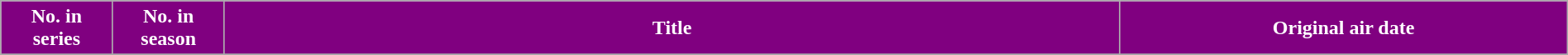<table class="wikitable plainrowheaders" style="width:100%; margin:auto; background:#FFF;">
<tr>
<th style="width:5%; background:purple; color:#fff;">No. in<br>series </th>
<th style="width:5%; background:purple; color:#fff;">No. in<br>season </th>
<th style="width:40%; background:purple; color:#fff;">Title</th>
<th style="width:20%; background:purple; color:#fff;">Original air date</th>
</tr>
<tr>
</tr>
</table>
